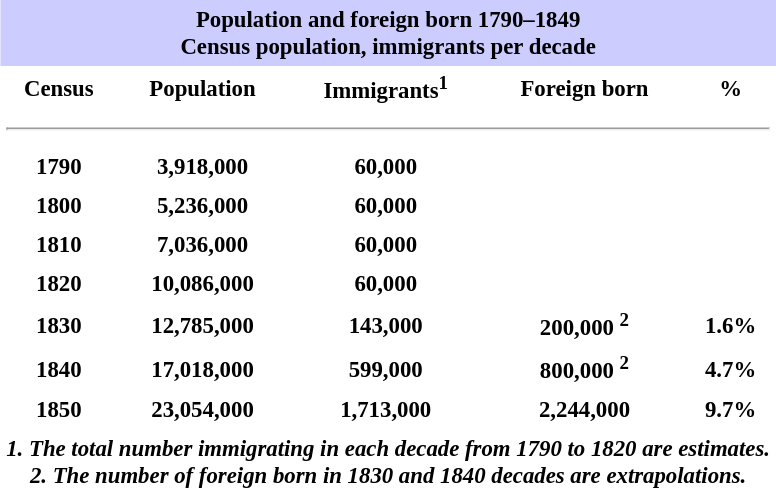<table class="toccolours" cellpadding="4" cellspacing="0" style="float:right; font-size:95%;">
<tr>
<th colspan="5"  style="background:#ccf; text-align:center;">Population and foreign born 1790–1849<br> Census population, immigrants per decade</th>
</tr>
<tr>
<th style="text-align:center;">Census</th>
<th>Population</th>
<th>Immigrants<sup>1</sup></th>
<th>Foreign born</th>
<th>%</th>
</tr>
<tr>
<td colspan=5><hr></td>
</tr>
<tr>
<th style="text-align:center;">1790</th>
<th>3,918,000</th>
<th>60,000</th>
<th></th>
<th></th>
</tr>
<tr>
<th style="text-align:center;">1800</th>
<th>5,236,000</th>
<th>60,000</th>
<th></th>
<th></th>
</tr>
<tr>
<th style="text-align:center;">1810</th>
<th>7,036,000</th>
<th>60,000</th>
<th></th>
<th></th>
</tr>
<tr>
<th style="text-align:center;">1820</th>
<th>10,086,000</th>
<th>60,000</th>
<th></th>
<th></th>
</tr>
<tr>
<th style="text-align:center;">1830</th>
<th>12,785,000</th>
<th>143,000</th>
<th>200,000 <sup>2</sup></th>
<th>1.6%</th>
</tr>
<tr>
<th style="text-align:center;">1840</th>
<th>17,018,000</th>
<th>599,000</th>
<th>800,000 <sup>2</sup></th>
<th>4.7%</th>
</tr>
<tr>
<th style="text-align:center;">1850</th>
<th>23,054,000</th>
<th>1,713,000</th>
<th>2,244,000</th>
<th>9.7%</th>
</tr>
<tr>
<th colspan="5" style="text-align:center;"><em>1. The total number immigrating in each decade from 1790 to 1820 are estimates.</em><br><em>2. The number of foreign born in 1830 and 1840 decades are extrapolations.</em></th>
</tr>
</table>
